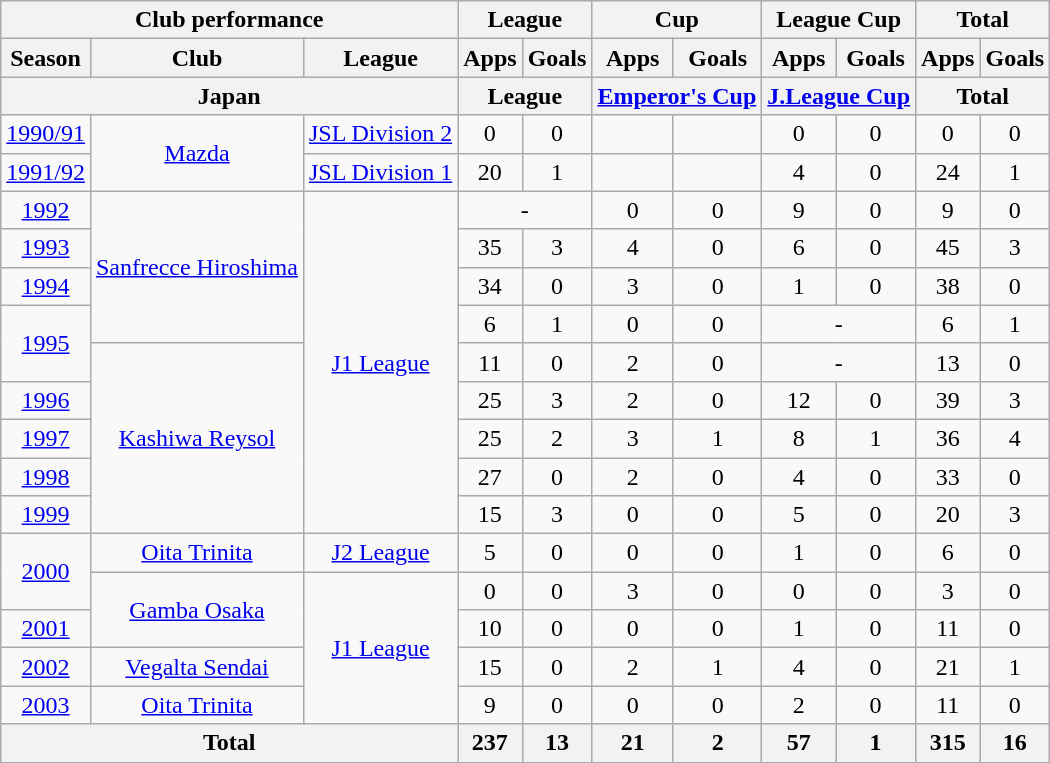<table class="wikitable" style="text-align:center;">
<tr>
<th colspan=3>Club performance</th>
<th colspan=2>League</th>
<th colspan=2>Cup</th>
<th colspan=2>League Cup</th>
<th colspan=2>Total</th>
</tr>
<tr>
<th>Season</th>
<th>Club</th>
<th>League</th>
<th>Apps</th>
<th>Goals</th>
<th>Apps</th>
<th>Goals</th>
<th>Apps</th>
<th>Goals</th>
<th>Apps</th>
<th>Goals</th>
</tr>
<tr>
<th colspan=3>Japan</th>
<th colspan=2>League</th>
<th colspan=2><a href='#'>Emperor's Cup</a></th>
<th colspan=2><a href='#'>J.League Cup</a></th>
<th colspan=2>Total</th>
</tr>
<tr>
<td><a href='#'>1990/91</a></td>
<td rowspan=2><a href='#'>Mazda</a></td>
<td><a href='#'>JSL Division 2</a></td>
<td>0</td>
<td>0</td>
<td></td>
<td></td>
<td>0</td>
<td>0</td>
<td>0</td>
<td>0</td>
</tr>
<tr>
<td><a href='#'>1991/92</a></td>
<td><a href='#'>JSL Division 1</a></td>
<td>20</td>
<td>1</td>
<td></td>
<td></td>
<td>4</td>
<td>0</td>
<td>24</td>
<td>1</td>
</tr>
<tr>
<td><a href='#'>1992</a></td>
<td rowspan=4><a href='#'>Sanfrecce Hiroshima</a></td>
<td rowspan="9"><a href='#'>J1 League</a></td>
<td colspan=2>-</td>
<td>0</td>
<td>0</td>
<td>9</td>
<td>0</td>
<td>9</td>
<td>0</td>
</tr>
<tr>
<td><a href='#'>1993</a></td>
<td>35</td>
<td>3</td>
<td>4</td>
<td>0</td>
<td>6</td>
<td>0</td>
<td>45</td>
<td>3</td>
</tr>
<tr>
<td><a href='#'>1994</a></td>
<td>34</td>
<td>0</td>
<td>3</td>
<td>0</td>
<td>1</td>
<td>0</td>
<td>38</td>
<td>0</td>
</tr>
<tr>
<td rowspan="2"><a href='#'>1995</a></td>
<td>6</td>
<td>1</td>
<td>0</td>
<td>0</td>
<td colspan=2>-</td>
<td>6</td>
<td>1</td>
</tr>
<tr>
<td rowspan=5><a href='#'>Kashiwa Reysol</a></td>
<td>11</td>
<td>0</td>
<td>2</td>
<td>0</td>
<td colspan=2>-</td>
<td>13</td>
<td>0</td>
</tr>
<tr>
<td><a href='#'>1996</a></td>
<td>25</td>
<td>3</td>
<td>2</td>
<td>0</td>
<td>12</td>
<td>0</td>
<td>39</td>
<td>3</td>
</tr>
<tr>
<td><a href='#'>1997</a></td>
<td>25</td>
<td>2</td>
<td>3</td>
<td>1</td>
<td>8</td>
<td>1</td>
<td>36</td>
<td>4</td>
</tr>
<tr>
<td><a href='#'>1998</a></td>
<td>27</td>
<td>0</td>
<td>2</td>
<td>0</td>
<td>4</td>
<td>0</td>
<td>33</td>
<td>0</td>
</tr>
<tr>
<td><a href='#'>1999</a></td>
<td>15</td>
<td>3</td>
<td>0</td>
<td>0</td>
<td>5</td>
<td>0</td>
<td>20</td>
<td>3</td>
</tr>
<tr>
<td rowspan="2"><a href='#'>2000</a></td>
<td><a href='#'>Oita Trinita</a></td>
<td><a href='#'>J2 League</a></td>
<td>5</td>
<td>0</td>
<td>0</td>
<td>0</td>
<td>1</td>
<td>0</td>
<td>6</td>
<td>0</td>
</tr>
<tr>
<td rowspan="2"><a href='#'>Gamba Osaka</a></td>
<td rowspan="4"><a href='#'>J1 League</a></td>
<td>0</td>
<td>0</td>
<td>3</td>
<td>0</td>
<td>0</td>
<td>0</td>
<td>3</td>
<td>0</td>
</tr>
<tr>
<td><a href='#'>2001</a></td>
<td>10</td>
<td>0</td>
<td>0</td>
<td>0</td>
<td>1</td>
<td>0</td>
<td>11</td>
<td>0</td>
</tr>
<tr>
<td><a href='#'>2002</a></td>
<td><a href='#'>Vegalta Sendai</a></td>
<td>15</td>
<td>0</td>
<td>2</td>
<td>1</td>
<td>4</td>
<td>0</td>
<td>21</td>
<td>1</td>
</tr>
<tr>
<td><a href='#'>2003</a></td>
<td><a href='#'>Oita Trinita</a></td>
<td>9</td>
<td>0</td>
<td>0</td>
<td>0</td>
<td>2</td>
<td>0</td>
<td>11</td>
<td>0</td>
</tr>
<tr>
<th colspan=3>Total</th>
<th>237</th>
<th>13</th>
<th>21</th>
<th>2</th>
<th>57</th>
<th>1</th>
<th>315</th>
<th>16</th>
</tr>
</table>
